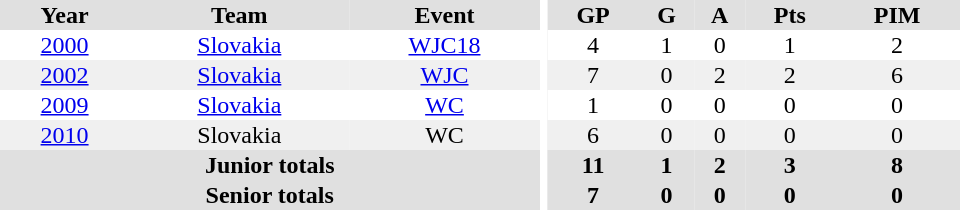<table border="0" cellpadding="1" cellspacing="0" ID="Table3" style="text-align:center; width:40em">
<tr ALIGN="center" bgcolor="#e0e0e0">
<th>Year</th>
<th>Team</th>
<th>Event</th>
<th rowspan="99" bgcolor="#ffffff"></th>
<th>GP</th>
<th>G</th>
<th>A</th>
<th>Pts</th>
<th>PIM</th>
</tr>
<tr>
<td><a href='#'>2000</a></td>
<td><a href='#'>Slovakia</a></td>
<td><a href='#'>WJC18</a></td>
<td>4</td>
<td>1</td>
<td>0</td>
<td>1</td>
<td>2</td>
</tr>
<tr bgcolor="#f0f0f0">
<td><a href='#'>2002</a></td>
<td><a href='#'>Slovakia</a></td>
<td><a href='#'>WJC</a></td>
<td>7</td>
<td>0</td>
<td>2</td>
<td>2</td>
<td>6</td>
</tr>
<tr>
<td><a href='#'>2009</a></td>
<td><a href='#'>Slovakia</a></td>
<td><a href='#'>WC</a></td>
<td>1</td>
<td>0</td>
<td>0</td>
<td>0</td>
<td>0</td>
</tr>
<tr bgcolor="#f0f0f0">
<td><a href='#'>2010</a></td>
<td>Slovakia</td>
<td>WC</td>
<td>6</td>
<td>0</td>
<td>0</td>
<td>0</td>
<td>0</td>
</tr>
<tr bgcolor="#e0e0e0">
<th colspan="3">Junior totals</th>
<th>11</th>
<th>1</th>
<th>2</th>
<th>3</th>
<th>8</th>
</tr>
<tr bgcolor="#e0e0e0">
<th colspan="3">Senior totals</th>
<th>7</th>
<th>0</th>
<th>0</th>
<th>0</th>
<th>0</th>
</tr>
</table>
